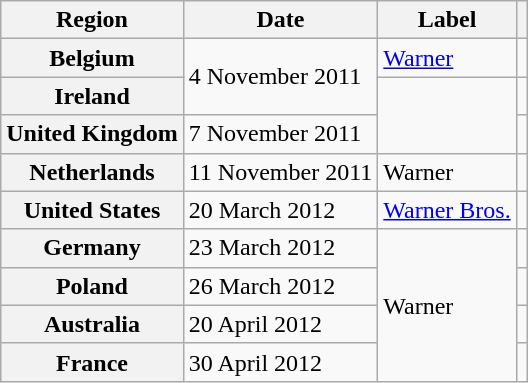<table class="wikitable plainrowheaders">
<tr>
<th scope="col">Region</th>
<th scope="col">Date</th>
<th scope="col">Label</th>
<th scope="col"></th>
</tr>
<tr>
<th scope="row">Belgium</th>
<td rowspan="2">4 November 2011</td>
<td><a href='#'>Warner</a></td>
<td align="center"></td>
</tr>
<tr>
<th scope="row">Ireland</th>
<td rowspan="2"></td>
<td align="center"></td>
</tr>
<tr>
<th scope="row">United Kingdom</th>
<td>7 November 2011</td>
<td align="center"></td>
</tr>
<tr>
<th scope="row">Netherlands</th>
<td>11 November 2011</td>
<td>Warner</td>
<td align="center"></td>
</tr>
<tr>
<th scope="row">United States</th>
<td>20 March 2012</td>
<td><a href='#'>Warner Bros.</a></td>
<td align="center"></td>
</tr>
<tr>
<th scope="row">Germany</th>
<td>23 March 2012</td>
<td rowspan="4">Warner</td>
<td align="center"></td>
</tr>
<tr>
<th scope="row">Poland</th>
<td>26 March 2012</td>
<td align="center"></td>
</tr>
<tr>
<th scope="row">Australia</th>
<td>20 April 2012</td>
<td align="center"></td>
</tr>
<tr>
<th scope="row">France</th>
<td>30 April 2012</td>
<td align="center"></td>
</tr>
</table>
